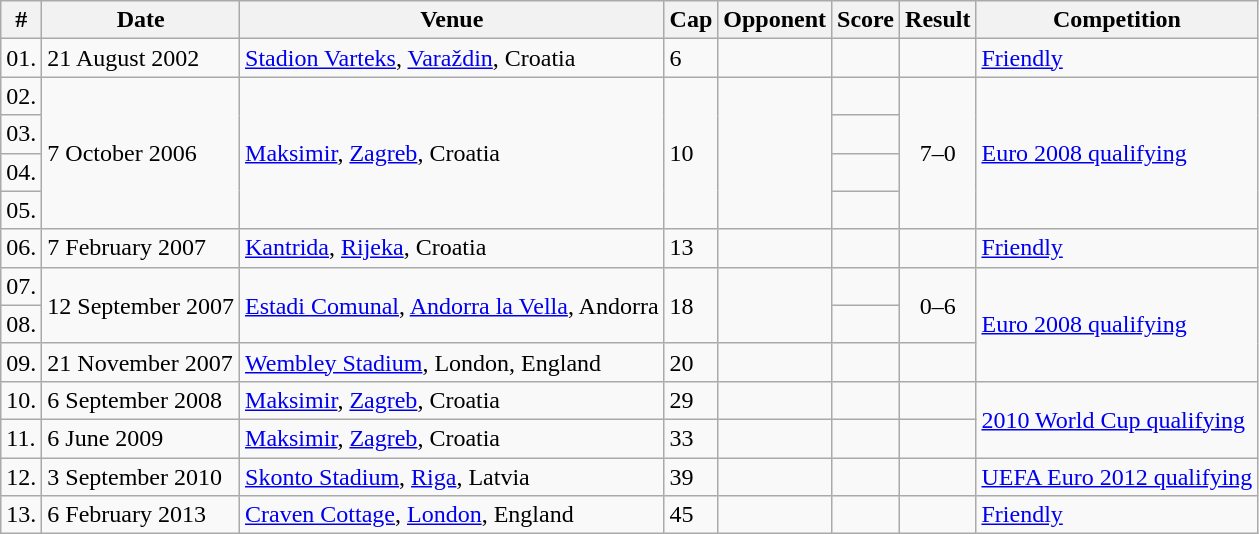<table class="wikitable">
<tr>
<th>#</th>
<th>Date</th>
<th>Venue</th>
<th>Cap</th>
<th>Opponent</th>
<th>Score</th>
<th>Result</th>
<th>Competition</th>
</tr>
<tr>
<td>01.</td>
<td>21 August 2002</td>
<td><a href='#'>Stadion Varteks</a>, <a href='#'>Varaždin</a>, Croatia</td>
<td>6</td>
<td></td>
<td></td>
<td></td>
<td><a href='#'>Friendly</a></td>
</tr>
<tr>
<td>02.</td>
<td rowspan=4>7 October 2006</td>
<td rowspan=4><a href='#'>Maksimir</a>, <a href='#'>Zagreb</a>, Croatia</td>
<td rowspan=4>10</td>
<td rowspan=4></td>
<td></td>
<td rowspan=4 style="text-align:center;">7–0</td>
<td rowspan=4><a href='#'>Euro 2008 qualifying</a></td>
</tr>
<tr>
<td>03.</td>
<td></td>
</tr>
<tr>
<td>04.</td>
<td></td>
</tr>
<tr>
<td>05.</td>
<td></td>
</tr>
<tr>
<td>06.</td>
<td>7 February 2007</td>
<td><a href='#'>Kantrida</a>, <a href='#'>Rijeka</a>, Croatia</td>
<td>13</td>
<td></td>
<td></td>
<td></td>
<td><a href='#'>Friendly</a></td>
</tr>
<tr>
<td>07.</td>
<td rowspan=2>12 September 2007</td>
<td rowspan=2><a href='#'>Estadi Comunal</a>, <a href='#'>Andorra la Vella</a>, Andorra</td>
<td rowspan=2>18</td>
<td rowspan=2></td>
<td></td>
<td rowspan=2 style="text-align:center;">0–6</td>
<td rowspan=3><a href='#'>Euro 2008 qualifying</a></td>
</tr>
<tr>
<td>08.</td>
<td></td>
</tr>
<tr>
<td>09.</td>
<td>21 November 2007</td>
<td><a href='#'>Wembley Stadium</a>, London, England</td>
<td>20</td>
<td></td>
<td></td>
<td></td>
</tr>
<tr>
<td>10.</td>
<td>6 September 2008</td>
<td><a href='#'>Maksimir</a>, <a href='#'>Zagreb</a>, Croatia</td>
<td>29</td>
<td></td>
<td></td>
<td></td>
<td rowspan="2"><a href='#'>2010 World Cup qualifying</a></td>
</tr>
<tr>
<td>11.</td>
<td>6 June 2009</td>
<td><a href='#'>Maksimir</a>, <a href='#'>Zagreb</a>, Croatia</td>
<td>33</td>
<td></td>
<td></td>
<td></td>
</tr>
<tr>
<td>12.</td>
<td>3 September 2010</td>
<td><a href='#'>Skonto Stadium</a>, <a href='#'>Riga</a>, Latvia</td>
<td>39</td>
<td></td>
<td></td>
<td></td>
<td><a href='#'>UEFA Euro 2012 qualifying</a></td>
</tr>
<tr>
<td>13.</td>
<td>6 February 2013</td>
<td><a href='#'>Craven Cottage</a>, <a href='#'>London</a>, England</td>
<td>45</td>
<td></td>
<td></td>
<td></td>
<td><a href='#'>Friendly</a></td>
</tr>
</table>
